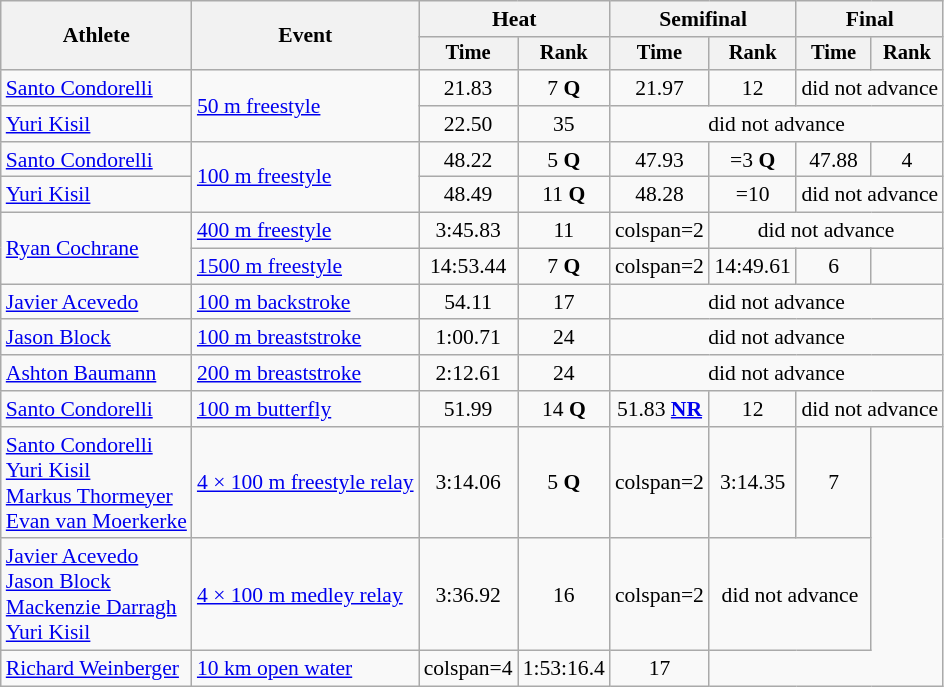<table class=wikitable style="font-size:90%">
<tr>
<th rowspan="2">Athlete</th>
<th rowspan="2">Event</th>
<th colspan="2">Heat</th>
<th colspan="2">Semifinal</th>
<th colspan="2">Final</th>
</tr>
<tr style="font-size:95%">
<th>Time</th>
<th>Rank</th>
<th>Time</th>
<th>Rank</th>
<th>Time</th>
<th>Rank</th>
</tr>
<tr align=center>
<td align=left><a href='#'>Santo Condorelli</a></td>
<td align=left rowspan=2><a href='#'>50 m freestyle</a></td>
<td>21.83</td>
<td>7 <strong>Q</strong></td>
<td>21.97</td>
<td>12</td>
<td colspan=2>did not advance</td>
</tr>
<tr align=center>
<td align=left><a href='#'>Yuri Kisil</a></td>
<td>22.50</td>
<td>35</td>
<td colspan=4>did not advance</td>
</tr>
<tr align=center>
<td align=left><a href='#'>Santo Condorelli</a></td>
<td align=left rowspan=2><a href='#'>100 m freestyle</a></td>
<td>48.22</td>
<td>5 <strong>Q</strong></td>
<td>47.93</td>
<td>=3 <strong>Q</strong></td>
<td>47.88</td>
<td>4</td>
</tr>
<tr align=center>
<td align=left><a href='#'>Yuri Kisil</a></td>
<td>48.49</td>
<td>11 <strong>Q</strong></td>
<td>48.28</td>
<td>=10</td>
<td colspan="2">did not advance</td>
</tr>
<tr align=center>
<td align=left rowspan="2"><a href='#'>Ryan Cochrane</a></td>
<td align=left><a href='#'>400 m freestyle</a></td>
<td>3:45.83</td>
<td>11</td>
<td>colspan=2 </td>
<td colspan=3>did not advance</td>
</tr>
<tr align=center>
<td align=left><a href='#'>1500 m freestyle</a></td>
<td>14:53.44</td>
<td>7 <strong>Q</strong></td>
<td>colspan=2 </td>
<td>14:49.61</td>
<td>6</td>
</tr>
<tr align=center>
<td align=left><a href='#'>Javier Acevedo</a></td>
<td align=left><a href='#'>100 m backstroke</a></td>
<td>54.11</td>
<td>17</td>
<td colspan=4>did not advance</td>
</tr>
<tr align=center>
<td align=left><a href='#'>Jason Block</a></td>
<td align=left><a href='#'>100 m breaststroke</a></td>
<td>1:00.71</td>
<td>24</td>
<td colspan=4>did not advance</td>
</tr>
<tr align=center>
<td align=left><a href='#'>Ashton Baumann</a></td>
<td align=left><a href='#'>200 m breaststroke</a></td>
<td>2:12.61</td>
<td>24</td>
<td colspan=4>did not advance</td>
</tr>
<tr align=center>
<td align=left><a href='#'>Santo Condorelli</a></td>
<td align=left><a href='#'>100 m butterfly</a></td>
<td>51.99</td>
<td>14 <strong>Q</strong></td>
<td>51.83 <strong><a href='#'>NR</a></strong></td>
<td>12</td>
<td colspan=2>did not advance</td>
</tr>
<tr align=center>
<td align=left><a href='#'>Santo Condorelli</a><br><a href='#'>Yuri Kisil</a><br><a href='#'>Markus Thormeyer</a><br><a href='#'>Evan van Moerkerke</a></td>
<td align=left><a href='#'>4 × 100 m freestyle relay</a></td>
<td>3:14.06</td>
<td>5 <strong>Q</strong></td>
<td>colspan=2 </td>
<td>3:14.35</td>
<td>7</td>
</tr>
<tr align=center>
<td align=left><a href='#'>Javier Acevedo</a><br><a href='#'>Jason Block</a><br><a href='#'>Mackenzie Darragh</a><br><a href='#'>Yuri Kisil</a></td>
<td align=left><a href='#'>4 × 100 m medley relay</a></td>
<td>3:36.92</td>
<td>16</td>
<td>colspan=2 </td>
<td colspan=2>did not advance</td>
</tr>
<tr align=center>
<td align=left><a href='#'>Richard Weinberger</a></td>
<td align=left><a href='#'>10 km open water</a></td>
<td>colspan=4 </td>
<td>1:53:16.4</td>
<td>17</td>
</tr>
</table>
